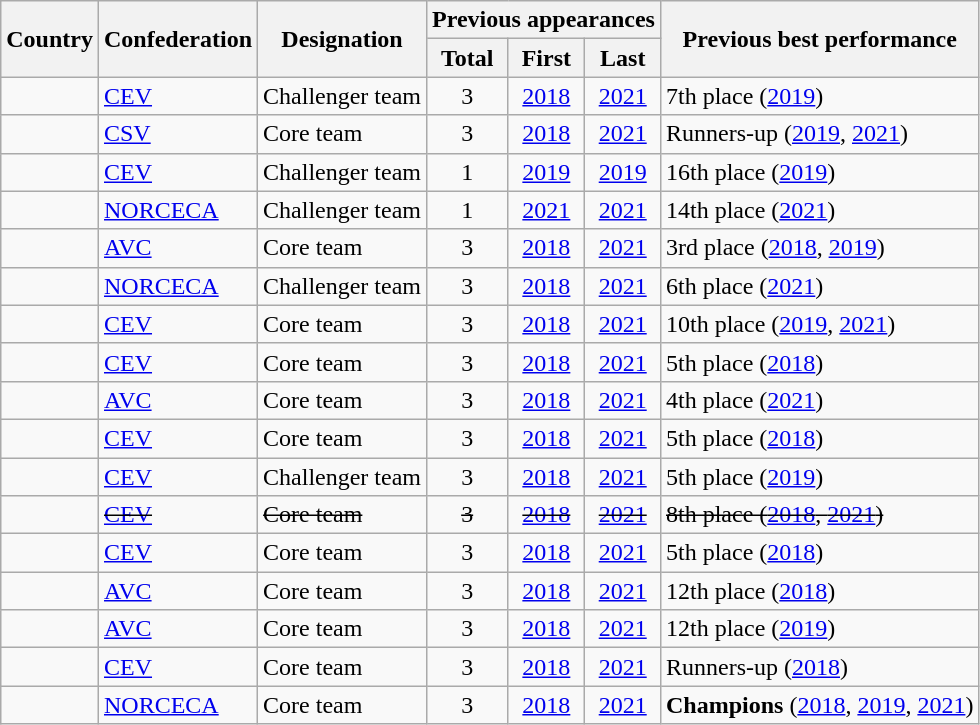<table class="wikitable sortable">
<tr>
<th rowspan=2>Country</th>
<th rowspan=2>Confederation</th>
<th rowspan=2>Designation</th>
<th colspan=3>Previous appearances</th>
<th rowspan=2>Previous best performance</th>
</tr>
<tr>
<th>Total</th>
<th>First</th>
<th>Last</th>
</tr>
<tr>
<td></td>
<td><a href='#'>CEV</a></td>
<td>Challenger team</td>
<td style="text-align:center">3</td>
<td style="text-align:center"><a href='#'>2018</a></td>
<td style="text-align:center"><a href='#'>2021</a></td>
<td>7th place (<a href='#'>2019</a>)</td>
</tr>
<tr>
<td></td>
<td><a href='#'>CSV</a></td>
<td>Core team</td>
<td style="text-align:center">3</td>
<td style="text-align:center"><a href='#'>2018</a></td>
<td style="text-align:center"><a href='#'>2021</a></td>
<td>Runners-up (<a href='#'>2019</a>, <a href='#'>2021</a>)</td>
</tr>
<tr>
<td></td>
<td><a href='#'>CEV</a></td>
<td>Challenger team</td>
<td style="text-align:center">1</td>
<td style="text-align:center"><a href='#'>2019</a></td>
<td style="text-align:center"><a href='#'>2019</a></td>
<td>16th place (<a href='#'>2019</a>)</td>
</tr>
<tr>
<td></td>
<td><a href='#'>NORCECA</a></td>
<td>Challenger team</td>
<td style="text-align:center">1</td>
<td style="text-align:center"><a href='#'>2021</a></td>
<td style="text-align:center"><a href='#'>2021</a></td>
<td>14th place (<a href='#'>2021</a>)</td>
</tr>
<tr>
<td></td>
<td><a href='#'>AVC</a></td>
<td>Core team</td>
<td style="text-align:center">3</td>
<td style="text-align:center"><a href='#'>2018</a></td>
<td style="text-align:center"><a href='#'>2021</a></td>
<td>3rd place (<a href='#'>2018</a>, <a href='#'>2019</a>)</td>
</tr>
<tr>
<td></td>
<td><a href='#'>NORCECA</a></td>
<td>Challenger team</td>
<td style="text-align:center">3</td>
<td style="text-align:center"><a href='#'>2018</a></td>
<td style="text-align:center"><a href='#'>2021</a></td>
<td>6th place (<a href='#'>2021</a>)</td>
</tr>
<tr>
<td></td>
<td><a href='#'>CEV</a></td>
<td>Core team</td>
<td style="text-align:center">3</td>
<td style="text-align:center"><a href='#'>2018</a></td>
<td style="text-align:center"><a href='#'>2021</a></td>
<td>10th place (<a href='#'>2019</a>, <a href='#'>2021</a>)</td>
</tr>
<tr>
<td></td>
<td><a href='#'>CEV</a></td>
<td>Core team</td>
<td style="text-align:center">3</td>
<td style="text-align:center"><a href='#'>2018</a></td>
<td style="text-align:center"><a href='#'>2021</a></td>
<td>5th place (<a href='#'>2018</a>)</td>
</tr>
<tr>
<td></td>
<td><a href='#'>AVC</a></td>
<td>Core team</td>
<td style="text-align:center">3</td>
<td style="text-align:center"><a href='#'>2018</a></td>
<td style="text-align:center"><a href='#'>2021</a></td>
<td>4th place (<a href='#'>2021</a>)</td>
</tr>
<tr>
<td></td>
<td><a href='#'>CEV</a></td>
<td>Core team</td>
<td style="text-align:center">3</td>
<td style="text-align:center"><a href='#'>2018</a></td>
<td style="text-align:center"><a href='#'>2021</a></td>
<td>5th place (<a href='#'>2018</a>)</td>
</tr>
<tr>
<td></td>
<td><a href='#'>CEV</a></td>
<td>Challenger team</td>
<td style="text-align:center">3</td>
<td style="text-align:center"><a href='#'>2018</a></td>
<td style="text-align:center"><a href='#'>2021</a></td>
<td>5th place (<a href='#'>2019</a>)</td>
</tr>
<tr>
<td><s></s></td>
<td><s><a href='#'>CEV</a></s></td>
<td><s>Core team</s></td>
<td style="text-align:center"><s>3</s></td>
<td style="text-align:center"><s><a href='#'>2018</a></s></td>
<td style="text-align:center"><s><a href='#'>2021</a></s></td>
<td><s>8th place (<a href='#'>2018</a>, <a href='#'>2021</a>)</s></td>
</tr>
<tr>
<td></td>
<td><a href='#'>CEV</a></td>
<td>Core team</td>
<td style="text-align:center">3</td>
<td style="text-align:center"><a href='#'>2018</a></td>
<td style="text-align:center"><a href='#'>2021</a></td>
<td>5th place (<a href='#'>2018</a>)</td>
</tr>
<tr>
<td></td>
<td><a href='#'>AVC</a></td>
<td>Core team</td>
<td style="text-align:center">3</td>
<td style="text-align:center"><a href='#'>2018</a></td>
<td style="text-align:center"><a href='#'>2021</a></td>
<td>12th place (<a href='#'>2018</a>)</td>
</tr>
<tr>
<td></td>
<td><a href='#'>AVC</a></td>
<td>Core team</td>
<td style="text-align:center">3</td>
<td style="text-align:center"><a href='#'>2018</a></td>
<td style="text-align:center"><a href='#'>2021</a></td>
<td>12th place (<a href='#'>2019</a>)</td>
</tr>
<tr>
<td></td>
<td><a href='#'>CEV</a></td>
<td>Core team</td>
<td style="text-align:center">3</td>
<td style="text-align:center"><a href='#'>2018</a></td>
<td style="text-align:center"><a href='#'>2021</a></td>
<td>Runners-up (<a href='#'>2018</a>)</td>
</tr>
<tr>
<td></td>
<td><a href='#'>NORCECA</a></td>
<td>Core team</td>
<td style="text-align:center">3</td>
<td style="text-align:center"><a href='#'>2018</a></td>
<td style="text-align:center"><a href='#'>2021</a></td>
<td><strong>Champions</strong> (<a href='#'>2018</a>, <a href='#'>2019</a>, <a href='#'>2021</a>)</td>
</tr>
</table>
